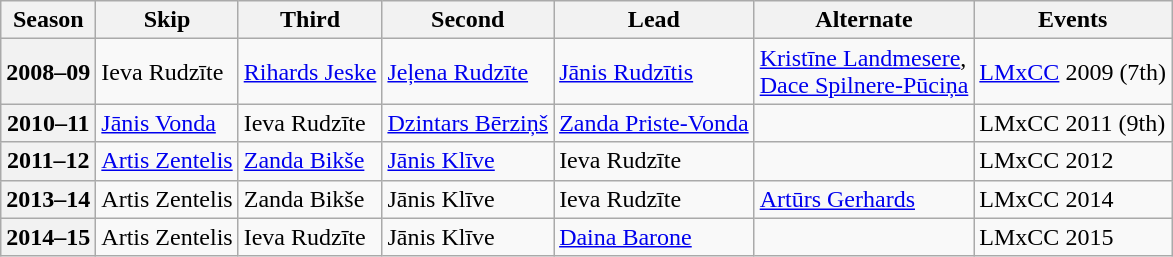<table class="wikitable">
<tr>
<th scope="col">Season</th>
<th scope="col">Skip</th>
<th scope="col">Third</th>
<th scope="col">Second</th>
<th scope="col">Lead</th>
<th scope="col">Alternate</th>
<th scope="col">Events</th>
</tr>
<tr>
<th scope="row">2008–09</th>
<td>Ieva Rudzīte</td>
<td><a href='#'>Rihards Jeske</a></td>
<td><a href='#'>Jeļena Rudzīte</a></td>
<td><a href='#'>Jānis Rudzītis</a></td>
<td><a href='#'>Kristīne Landmesere</a>,<br><a href='#'>Dace Spilnere-Pūciņa</a></td>
<td><a href='#'>LMxCC</a> 2009 (7th)</td>
</tr>
<tr>
<th scope="row">2010–11</th>
<td><a href='#'>Jānis Vonda</a></td>
<td>Ieva Rudzīte</td>
<td><a href='#'>Dzintars Bērziņš</a></td>
<td><a href='#'>Zanda Priste-Vonda</a></td>
<td></td>
<td>LMxCC 2011 (9th)</td>
</tr>
<tr>
<th scope="row">2011–12</th>
<td><a href='#'>Artis Zentelis</a></td>
<td><a href='#'>Zanda Bikše</a></td>
<td><a href='#'>Jānis Klīve</a></td>
<td>Ieva Rudzīte</td>
<td></td>
<td>LMxCC 2012 </td>
</tr>
<tr>
<th scope="row">2013–14</th>
<td>Artis Zentelis</td>
<td>Zanda Bikše</td>
<td>Jānis Klīve</td>
<td>Ieva Rudzīte</td>
<td><a href='#'>Artūrs Gerhards</a></td>
<td>LMxCC 2014 </td>
</tr>
<tr>
<th scope="row">2014–15</th>
<td>Artis Zentelis</td>
<td>Ieva Rudzīte</td>
<td>Jānis Klīve</td>
<td><a href='#'>Daina Barone</a></td>
<td></td>
<td>LMxCC 2015 </td>
</tr>
</table>
